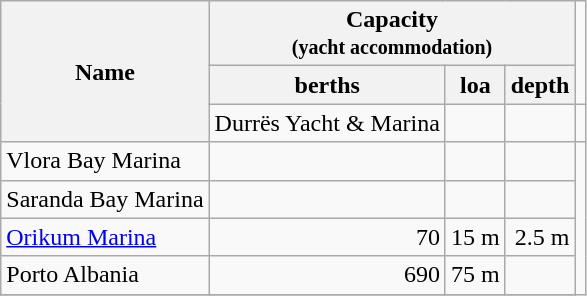<table class="wikitable sortable">
<tr>
<th rowspan="3">Name</th>
<th ! colspan="3">Capacity <br><small>(yacht accommodation)</small></th>
</tr>
<tr>
<th>berths</th>
<th>loa</th>
<th>depth</th>
</tr>
<tr>
<td>Durrës Yacht & Marina</td>
<td align=right></td>
<td align=right></td>
<td align=right></td>
</tr>
<tr>
<td>Vlora Bay Marina</td>
<td align=right></td>
<td align=right></td>
<td align=right></td>
</tr>
<tr>
<td>Saranda Bay Marina</td>
<td align=right></td>
<td align=right></td>
<td align=right></td>
</tr>
<tr>
<td><a href='#'>Orikum Marina</a></td>
<td align=right>70</td>
<td align=right>15 m</td>
<td align=right>2.5 m</td>
</tr>
<tr>
<td>Porto Albania</td>
<td align=right>690</td>
<td align=right>75 m</td>
<td align=right></td>
</tr>
<tr>
</tr>
</table>
